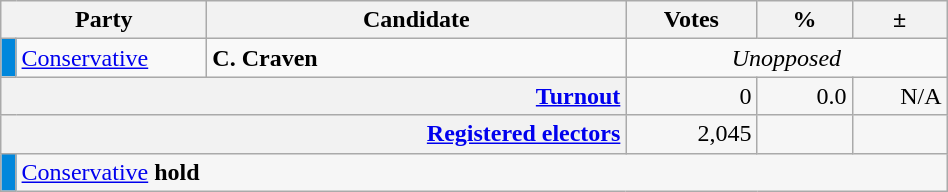<table class=wikitable>
<tr>
<th scope="col" colspan="2" style="width: 130px">Party</th>
<th scope="col" style="width: 17em">Candidate</th>
<th scope="col" style="width: 5em">Votes</th>
<th scope="col" style="width: 3.5em">%</th>
<th scope="col" style="width: 3.5em">±</th>
</tr>
<tr>
<td style="background:#0087DC;"></td>
<td><a href='#'>Conservative</a></td>
<td><strong>C. Craven</strong></td>
<td style="text-align: center; "colspan="3"><em>Unopposed</em></td>
</tr>
<tr style="background-color:#F6F6F6">
<th colspan="3" style="text-align: right; margin-right: 0.5em"><a href='#'>Turnout</a></th>
<td style="text-align: right; margin-right: 0.5em">0</td>
<td style="text-align: right; margin-right: 0.5em">0.0</td>
<td style="text-align: right; margin-right: 0.5em">N/A</td>
</tr>
<tr style="background-color:#F6F6F6;">
<th colspan="3" style="text-align:right;"><a href='#'>Registered electors</a></th>
<td style="text-align:right; margin-right:0.5em">2,045</td>
<td></td>
<td></td>
</tr>
<tr style="background-color:#F6F6F6">
<td style="background:#0087DC;"></td>
<td colspan="5"><a href='#'>Conservative</a> <strong>hold</strong></td>
</tr>
</table>
